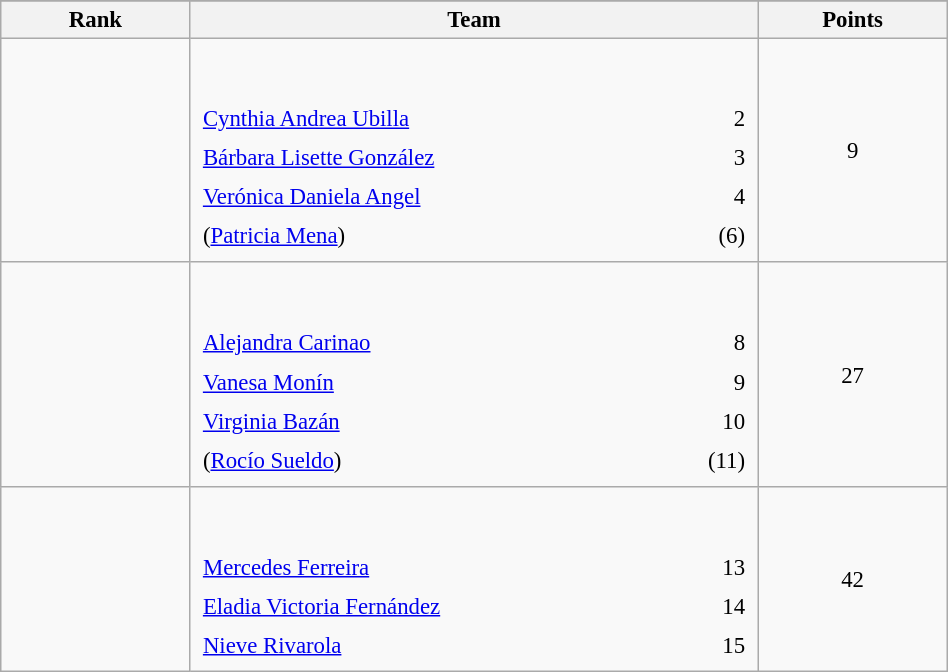<table class="wikitable sortable" style=" text-align:center; font-size:95%;" width="50%">
<tr>
</tr>
<tr>
<th width=10%>Rank</th>
<th width=30%>Team</th>
<th width=10%>Points</th>
</tr>
<tr>
<td align=center></td>
<td align=left> <br><br><table width=100%>
<tr>
<td align=left style="border:0"><a href='#'>Cynthia Andrea Ubilla</a></td>
<td align=right style="border:0">2</td>
</tr>
<tr>
<td align=left style="border:0"><a href='#'>Bárbara Lisette González</a></td>
<td align=right style="border:0">3</td>
</tr>
<tr>
<td align=left style="border:0"><a href='#'>Verónica Daniela Angel</a></td>
<td align=right style="border:0">4</td>
</tr>
<tr>
<td align=left style="border:0">(<a href='#'>Patricia Mena</a>)</td>
<td align=right style="border:0">(6)</td>
</tr>
</table>
</td>
<td>9</td>
</tr>
<tr>
<td align=center></td>
<td align=left> <br><br><table width=100%>
<tr>
<td align=left style="border:0"><a href='#'>Alejandra Carinao</a></td>
<td align=right style="border:0">8</td>
</tr>
<tr>
<td align=left style="border:0"><a href='#'>Vanesa Monín</a></td>
<td align=right style="border:0">9</td>
</tr>
<tr>
<td align=left style="border:0"><a href='#'>Virginia Bazán</a></td>
<td align=right style="border:0">10</td>
</tr>
<tr>
<td align=left style="border:0">(<a href='#'>Rocío Sueldo</a>)</td>
<td align=right style="border:0">(11)</td>
</tr>
</table>
</td>
<td>27</td>
</tr>
<tr>
<td align=center></td>
<td align=left> <br><br><table width=100%>
<tr>
<td align=left style="border:0"><a href='#'>Mercedes Ferreira</a></td>
<td align=right style="border:0">13</td>
</tr>
<tr>
<td align=left style="border:0"><a href='#'>Eladia Victoria Fernández</a></td>
<td align=right style="border:0">14</td>
</tr>
<tr>
<td align=left style="border:0"><a href='#'>Nieve Rivarola</a></td>
<td align=right style="border:0">15</td>
</tr>
</table>
</td>
<td>42</td>
</tr>
</table>
